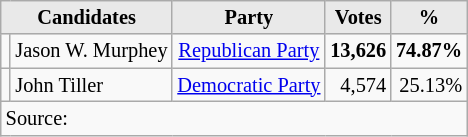<table class=wikitable style="font-size:85%; text-align:right;">
<tr>
<th style="background-color:#E9E9E9" align=center colspan=2>Candidates</th>
<th style="background-color:#E9E9E9" align=center>Party</th>
<th style="background-color:#E9E9E9" align=center>Votes</th>
<th style="background-color:#E9E9E9" align=center>%</th>
</tr>
<tr>
<td></td>
<td align=left>Jason W. Murphey</td>
<td align=center><a href='#'>Republican Party</a></td>
<td><strong>13,626</strong></td>
<td><strong>74.87%</strong></td>
</tr>
<tr>
<td></td>
<td align=left>John Tiller</td>
<td align=center><a href='#'>Democratic Party</a></td>
<td>4,574</td>
<td>25.13%</td>
</tr>
<tr>
<td align="left" colspan=6>Source:  </td>
</tr>
</table>
